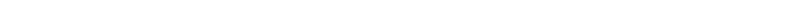<table style="width:66%; text-align:center;">
<tr style="color:white;">
<td style="background:"><strong>7</strong></td>
<td style="background:"><strong>2</strong></td>
<td style="background:"><strong>15</strong></td>
</tr>
</table>
